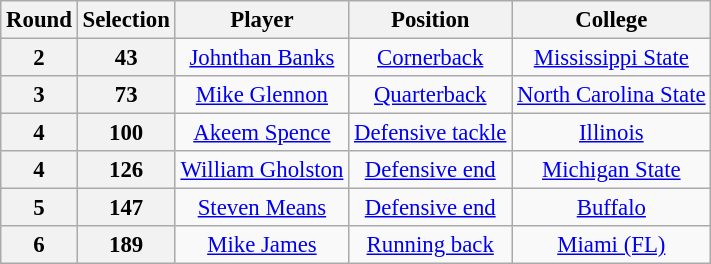<table class="wikitable" style="font-size: 95%; text-align: center;">
<tr>
<th>Round</th>
<th>Selection</th>
<th>Player</th>
<th>Position</th>
<th>College</th>
</tr>
<tr>
<th>2</th>
<th>43</th>
<td><a href='#'>Johnthan Banks</a></td>
<td><a href='#'>Cornerback</a></td>
<td><a href='#'>Mississippi State</a></td>
</tr>
<tr>
<th>3</th>
<th>73</th>
<td><a href='#'>Mike Glennon</a></td>
<td><a href='#'>Quarterback</a></td>
<td><a href='#'>North Carolina State</a></td>
</tr>
<tr>
<th>4</th>
<th>100</th>
<td><a href='#'>Akeem Spence</a></td>
<td><a href='#'>Defensive tackle</a></td>
<td><a href='#'>Illinois</a></td>
</tr>
<tr>
<th>4</th>
<th>126</th>
<td><a href='#'>William Gholston</a></td>
<td><a href='#'>Defensive end</a></td>
<td><a href='#'>Michigan State</a></td>
</tr>
<tr>
<th>5</th>
<th>147</th>
<td><a href='#'>Steven Means</a></td>
<td><a href='#'>Defensive end</a></td>
<td><a href='#'>Buffalo</a></td>
</tr>
<tr>
<th>6</th>
<th>189</th>
<td><a href='#'>Mike James</a></td>
<td><a href='#'>Running back</a></td>
<td><a href='#'>Miami (FL)</a></td>
</tr>
</table>
